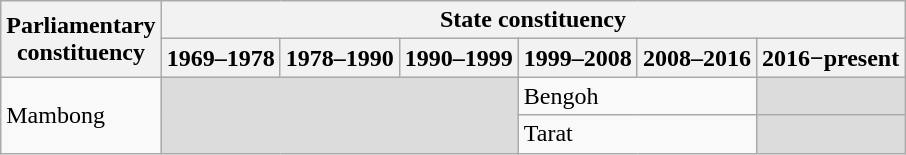<table class="wikitable">
<tr>
<th rowspan="2">Parliamentary<br>constituency</th>
<th colspan="6">State constituency</th>
</tr>
<tr>
<th>1969–1978</th>
<th>1978–1990</th>
<th>1990–1999</th>
<th>1999–2008</th>
<th>2008–2016</th>
<th>2016−present</th>
</tr>
<tr>
<td rowspan="2">Mambong</td>
<td colspan="3" rowspan="2" bgcolor="dcdcdc"></td>
<td colspan="2">Bengoh</td>
<td bgcolor="dcdcdc"></td>
</tr>
<tr>
<td colspan="2">Tarat</td>
<td bgcolor="dcdcdc"></td>
</tr>
</table>
